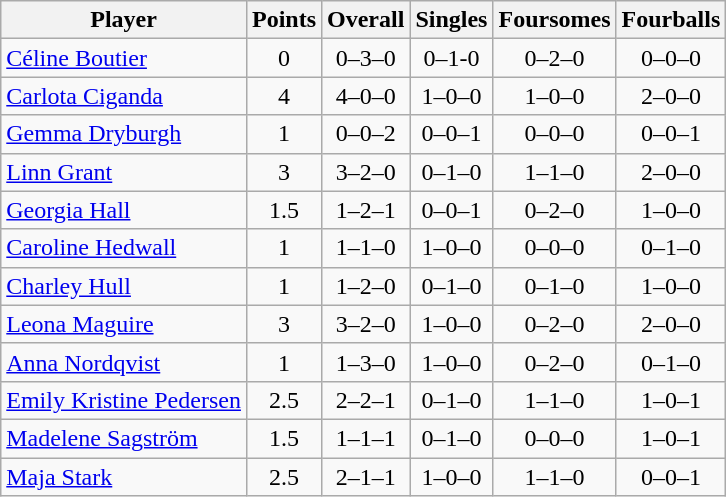<table class="wikitable sortable" style="text-align:center">
<tr>
<th>Player</th>
<th>Points</th>
<th>Overall</th>
<th>Singles</th>
<th>Foursomes</th>
<th>Fourballs</th>
</tr>
<tr>
<td align=left><a href='#'>Céline Boutier</a></td>
<td>0</td>
<td>0–3–0</td>
<td>0–1-0</td>
<td>0–2–0</td>
<td>0–0–0</td>
</tr>
<tr>
<td align=left><a href='#'>Carlota Ciganda</a></td>
<td>4</td>
<td>4–0–0</td>
<td>1–0–0</td>
<td>1–0–0</td>
<td>2–0–0</td>
</tr>
<tr>
<td align=left><a href='#'>Gemma Dryburgh</a></td>
<td>1</td>
<td>0–0–2</td>
<td>0–0–1</td>
<td>0–0–0</td>
<td>0–0–1</td>
</tr>
<tr>
<td align=left><a href='#'>Linn Grant</a></td>
<td>3</td>
<td>3–2–0</td>
<td>0–1–0</td>
<td>1–1–0</td>
<td>2–0–0</td>
</tr>
<tr>
<td align=left><a href='#'>Georgia Hall</a></td>
<td>1.5</td>
<td>1–2–1</td>
<td>0–0–1</td>
<td>0–2–0</td>
<td>1–0–0</td>
</tr>
<tr>
<td align=left><a href='#'>Caroline Hedwall</a></td>
<td>1</td>
<td>1–1–0</td>
<td>1–0–0</td>
<td>0–0–0</td>
<td>0–1–0</td>
</tr>
<tr>
<td align=left><a href='#'>Charley Hull</a></td>
<td>1</td>
<td>1–2–0</td>
<td>0–1–0</td>
<td>0–1–0</td>
<td>1–0–0</td>
</tr>
<tr>
<td align=left><a href='#'>Leona Maguire</a></td>
<td>3</td>
<td>3–2–0</td>
<td>1–0–0</td>
<td>0–2–0</td>
<td>2–0–0</td>
</tr>
<tr>
<td align=left><a href='#'>Anna Nordqvist</a></td>
<td>1</td>
<td>1–3–0</td>
<td>1–0–0</td>
<td>0–2–0</td>
<td>0–1–0</td>
</tr>
<tr>
<td align=left><a href='#'>Emily Kristine Pedersen</a></td>
<td>2.5</td>
<td>2–2–1</td>
<td>0–1–0</td>
<td>1–1–0</td>
<td>1–0–1</td>
</tr>
<tr>
<td align=left><a href='#'>Madelene Sagström</a></td>
<td>1.5</td>
<td>1–1–1</td>
<td>0–1–0</td>
<td>0–0–0</td>
<td>1–0–1</td>
</tr>
<tr>
<td align=left><a href='#'>Maja Stark</a></td>
<td>2.5</td>
<td>2–1–1</td>
<td>1–0–0</td>
<td>1–1–0</td>
<td>0–0–1</td>
</tr>
</table>
